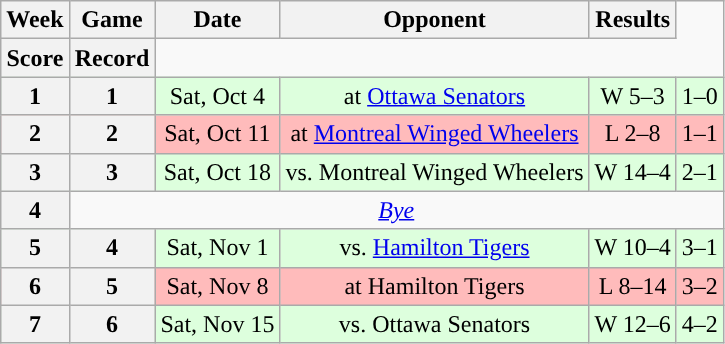<table class="wikitable" style="text-align:center">
<tr>
<th>Week</th>
<th>Game</th>
<th>Date</th>
<th>Opponent</th>
<th>Results</th>
</tr>
<tr>
<th>Score</th>
<th>Record</th>
</tr>
<tr style="background:#ddffdd">
<th>1</th>
<th>1</th>
<td>Sat, Oct 4</td>
<td>at <a href='#'>Ottawa Senators</a></td>
<td>W 5–3</td>
<td>1–0</td>
</tr>
<tr style="background:#ffbbbb">
<th>2</th>
<th>2</th>
<td>Sat, Oct 11</td>
<td>at <a href='#'>Montreal Winged Wheelers</a></td>
<td>L 2–8</td>
<td>1–1</td>
</tr>
<tr style="background:#ddffdd">
<th>3</th>
<th>3</th>
<td>Sat, Oct 18</td>
<td>vs. Montreal Winged Wheelers</td>
<td>W 14–4</td>
<td>2–1</td>
</tr>
<tr>
<th>4</th>
<td colspan="7"><em><a href='#'>Bye</a></em></td>
</tr>
<tr style="background:#ddffdd">
<th>5</th>
<th>4</th>
<td>Sat, Nov 1</td>
<td>vs. <a href='#'>Hamilton Tigers</a></td>
<td>W 10–4</td>
<td>3–1</td>
</tr>
<tr style="background:#ffbbbb">
<th>6</th>
<th>5</th>
<td>Sat, Nov 8</td>
<td>at Hamilton Tigers</td>
<td>L 8–14</td>
<td>3–2</td>
</tr>
<tr style="background:#ddffdd">
<th>7</th>
<th>6</th>
<td>Sat, Nov 15</td>
<td>vs. Ottawa Senators</td>
<td>W 12–6</td>
<td>4–2</td>
</tr>
</table>
